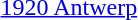<table>
<tr>
<td><a href='#'>1920 Antwerp</a><br></td>
<td></td>
<td></td>
<td></td>
</tr>
</table>
